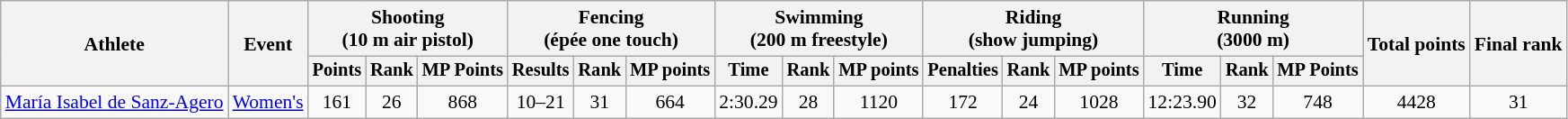<table class="wikitable" style="font-size:90%">
<tr>
<th rowspan="2">Athlete</th>
<th rowspan="2">Event</th>
<th colspan=3>Shooting<br><span>(10 m air pistol)</span></th>
<th colspan=3>Fencing<br><span>(épée one touch)</span></th>
<th colspan=3>Swimming<br><span>(200 m freestyle)</span></th>
<th colspan=3>Riding<br><span>(show jumping)</span></th>
<th colspan=3>Running<br><span>(3000 m)</span></th>
<th rowspan=2>Total points</th>
<th rowspan=2>Final rank</th>
</tr>
<tr style="font-size:95%">
<th>Points</th>
<th>Rank</th>
<th>MP Points</th>
<th>Results</th>
<th>Rank</th>
<th>MP points</th>
<th>Time</th>
<th>Rank</th>
<th>MP points</th>
<th>Penalties</th>
<th>Rank</th>
<th>MP points</th>
<th>Time</th>
<th>Rank</th>
<th>MP Points</th>
</tr>
<tr align=center>
<td align=left><a href='#'>María Isabel de Sanz-Agero</a></td>
<td align=left><a href='#'>Women's</a></td>
<td>161</td>
<td>26</td>
<td>868</td>
<td>10–21</td>
<td>31</td>
<td>664</td>
<td>2:30.29</td>
<td>28</td>
<td>1120</td>
<td>172</td>
<td>24</td>
<td>1028</td>
<td>12:23.90</td>
<td>32</td>
<td>748</td>
<td>4428</td>
<td>31</td>
</tr>
</table>
